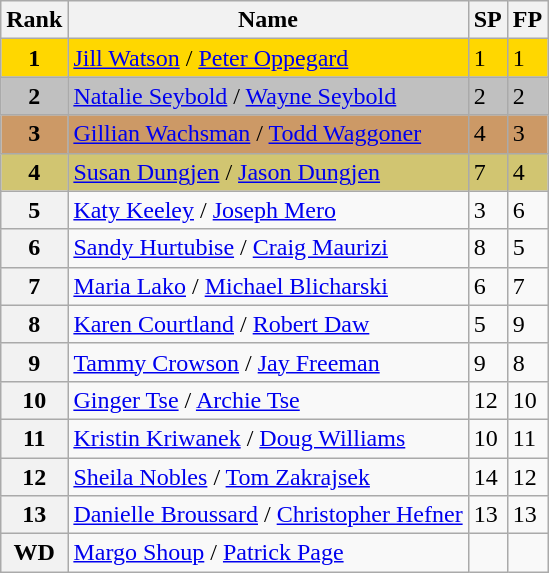<table class="wikitable">
<tr>
<th>Rank</th>
<th>Name</th>
<th>SP</th>
<th>FP</th>
</tr>
<tr bgcolor="gold">
<td align="center"><strong>1</strong></td>
<td><a href='#'>Jill Watson</a> / <a href='#'>Peter Oppegard</a></td>
<td>1</td>
<td>1</td>
</tr>
<tr bgcolor="silver">
<td align="center"><strong>2</strong></td>
<td><a href='#'>Natalie Seybold</a> / <a href='#'>Wayne Seybold</a></td>
<td>2</td>
<td>2</td>
</tr>
<tr bgcolor="cc9966">
<td align="center"><strong>3</strong></td>
<td><a href='#'>Gillian Wachsman</a> / <a href='#'>Todd Waggoner</a></td>
<td>4</td>
<td>3</td>
</tr>
<tr bgcolor="#d1c571">
<td align="center"><strong>4</strong></td>
<td><a href='#'>Susan Dungjen</a> / <a href='#'>Jason Dungjen</a></td>
<td>7</td>
<td>4</td>
</tr>
<tr>
<th>5</th>
<td><a href='#'>Katy Keeley</a> / <a href='#'>Joseph Mero</a></td>
<td>3</td>
<td>6</td>
</tr>
<tr>
<th>6</th>
<td><a href='#'>Sandy Hurtubise</a> / <a href='#'>Craig Maurizi</a></td>
<td>8</td>
<td>5</td>
</tr>
<tr>
<th>7</th>
<td><a href='#'>Maria Lako</a> / <a href='#'>Michael Blicharski</a></td>
<td>6</td>
<td>7</td>
</tr>
<tr>
<th>8</th>
<td><a href='#'>Karen Courtland</a> / <a href='#'>Robert Daw</a></td>
<td>5</td>
<td>9</td>
</tr>
<tr>
<th>9</th>
<td><a href='#'>Tammy Crowson</a> / <a href='#'>Jay Freeman</a></td>
<td>9</td>
<td>8</td>
</tr>
<tr>
<th>10</th>
<td><a href='#'>Ginger Tse</a> / <a href='#'>Archie Tse</a></td>
<td>12</td>
<td>10</td>
</tr>
<tr>
<th>11</th>
<td><a href='#'>Kristin Kriwanek</a> / <a href='#'>Doug Williams</a></td>
<td>10</td>
<td>11</td>
</tr>
<tr>
<th>12</th>
<td><a href='#'>Sheila Nobles</a> / <a href='#'>Tom Zakrajsek</a></td>
<td>14</td>
<td>12</td>
</tr>
<tr>
<th>13</th>
<td><a href='#'>Danielle Broussard</a> / <a href='#'>Christopher Hefner</a></td>
<td>13</td>
<td>13</td>
</tr>
<tr>
<th>WD</th>
<td><a href='#'>Margo Shoup</a> / <a href='#'>Patrick Page</a></td>
<td></td>
<td></td>
</tr>
</table>
